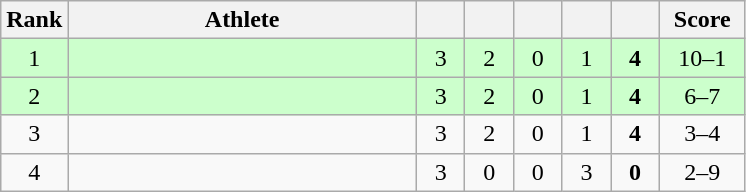<table class="wikitable" style="text-align: center;">
<tr>
<th width=25>Rank</th>
<th width=225>Athlete</th>
<th width=25></th>
<th width=25></th>
<th width=25></th>
<th width=25></th>
<th width=25></th>
<th width=50>Score</th>
</tr>
<tr bgcolor=ccffcc>
<td>1</td>
<td align=left></td>
<td>3</td>
<td>2</td>
<td>0</td>
<td>1</td>
<td><strong>4</strong></td>
<td>10–1</td>
</tr>
<tr bgcolor=ccffcc>
<td>2</td>
<td align=left></td>
<td>3</td>
<td>2</td>
<td>0</td>
<td>1</td>
<td><strong>4</strong></td>
<td>6–7</td>
</tr>
<tr>
<td>3</td>
<td align=left></td>
<td>3</td>
<td>2</td>
<td>0</td>
<td>1</td>
<td><strong>4</strong></td>
<td>3–4</td>
</tr>
<tr>
<td>4</td>
<td align=left></td>
<td>3</td>
<td>0</td>
<td>0</td>
<td>3</td>
<td><strong>0</strong></td>
<td>2–9</td>
</tr>
</table>
